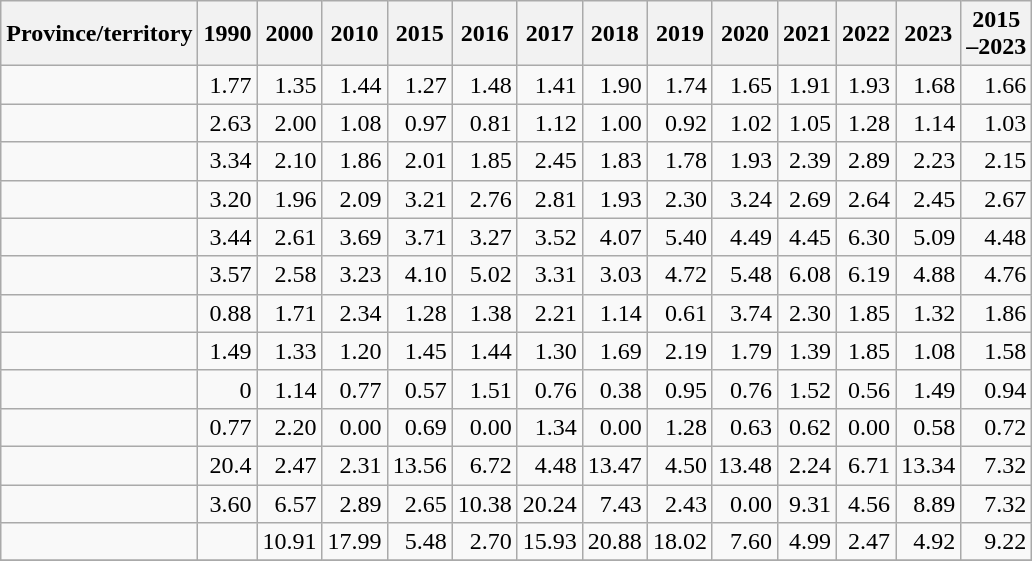<table class="wikitable sortable sort-under" style=text-align:right;>
<tr>
<th>Province/territory</th>
<th>1990</th>
<th>2000</th>
<th>2010</th>
<th>2015</th>
<th>2016</th>
<th>2017</th>
<th>2018</th>
<th>2019</th>
<th>2020</th>
<th>2021</th>
<th>2022</th>
<th>2023</th>
<th>2015<br>–2023</th>
</tr>
<tr>
<td style=text-align:left;></td>
<td>1.77</td>
<td>1.35</td>
<td>1.44</td>
<td>1.27</td>
<td>1.48</td>
<td>1.41</td>
<td>1.90</td>
<td>1.74</td>
<td>1.65</td>
<td>1.91</td>
<td>1.93</td>
<td>1.68</td>
<td>1.66</td>
</tr>
<tr>
<td style=text-align:left;></td>
<td>2.63</td>
<td>2.00</td>
<td>1.08</td>
<td>0.97</td>
<td>0.81</td>
<td>1.12</td>
<td>1.00</td>
<td>0.92</td>
<td>1.02</td>
<td>1.05</td>
<td>1.28</td>
<td>1.14</td>
<td>1.03</td>
</tr>
<tr>
<td style=text-align:left;></td>
<td>3.34</td>
<td>2.10</td>
<td>1.86</td>
<td>2.01</td>
<td>1.85</td>
<td>2.45</td>
<td>1.83</td>
<td>1.78</td>
<td>1.93</td>
<td>2.39</td>
<td>2.89</td>
<td>2.23</td>
<td>2.15</td>
</tr>
<tr>
<td style=text-align:left;></td>
<td>3.20</td>
<td>1.96</td>
<td>2.09</td>
<td>3.21</td>
<td>2.76</td>
<td>2.81</td>
<td>1.93</td>
<td>2.30</td>
<td>3.24</td>
<td>2.69</td>
<td>2.64</td>
<td>2.45</td>
<td>2.67</td>
</tr>
<tr>
<td style=text-align:left;></td>
<td>3.44</td>
<td>2.61</td>
<td>3.69</td>
<td>3.71</td>
<td>3.27</td>
<td>3.52</td>
<td>4.07</td>
<td>5.40</td>
<td>4.49</td>
<td>4.45</td>
<td>6.30</td>
<td>5.09</td>
<td>4.48</td>
</tr>
<tr>
<td style=text-align:left;></td>
<td>3.57</td>
<td>2.58</td>
<td>3.23</td>
<td>4.10</td>
<td>5.02</td>
<td>3.31</td>
<td>3.03</td>
<td>4.72</td>
<td>5.48</td>
<td>6.08</td>
<td>6.19</td>
<td>4.88</td>
<td>4.76</td>
</tr>
<tr>
<td style=text-align:left;></td>
<td>0.88</td>
<td>1.71</td>
<td>2.34</td>
<td>1.28</td>
<td>1.38</td>
<td>2.21</td>
<td>1.14</td>
<td>0.61</td>
<td>3.74</td>
<td>2.30</td>
<td>1.85</td>
<td>1.32</td>
<td>1.86</td>
</tr>
<tr>
<td style=text-align:left;></td>
<td>1.49</td>
<td>1.33</td>
<td>1.20</td>
<td>1.45</td>
<td>1.44</td>
<td>1.30</td>
<td>1.69</td>
<td>2.19</td>
<td>1.79</td>
<td>1.39</td>
<td>1.85</td>
<td>1.08</td>
<td>1.58</td>
</tr>
<tr>
<td style=text-align:left;></td>
<td>0</td>
<td>1.14</td>
<td>0.77</td>
<td>0.57</td>
<td>1.51</td>
<td>0.76</td>
<td>0.38</td>
<td>0.95</td>
<td>0.76</td>
<td>1.52</td>
<td>0.56</td>
<td>1.49</td>
<td>0.94</td>
</tr>
<tr>
<td style=text-align:left;></td>
<td>0.77</td>
<td>2.20</td>
<td>0.00</td>
<td>0.69</td>
<td>0.00</td>
<td>1.34</td>
<td>0.00</td>
<td>1.28</td>
<td>0.63</td>
<td>0.62</td>
<td>0.00</td>
<td>0.58</td>
<td>0.72</td>
</tr>
<tr>
<td style=text-align:left;></td>
<td>20.4</td>
<td>2.47</td>
<td>2.31</td>
<td>13.56</td>
<td>6.72</td>
<td>4.48</td>
<td>13.47</td>
<td>4.50</td>
<td>13.48</td>
<td>2.24</td>
<td>6.71</td>
<td>13.34</td>
<td>7.32</td>
</tr>
<tr>
<td style=text-align:left;></td>
<td>3.60</td>
<td>6.57</td>
<td>2.89</td>
<td>2.65</td>
<td>10.38</td>
<td>20.24</td>
<td>7.43</td>
<td>2.43</td>
<td>0.00</td>
<td>9.31</td>
<td>4.56</td>
<td>8.89</td>
<td>7.32</td>
</tr>
<tr>
<td style=text-align:left;></td>
<td></td>
<td>10.91</td>
<td>17.99</td>
<td>5.48</td>
<td>2.70</td>
<td>15.93</td>
<td>20.88</td>
<td>18.02</td>
<td>7.60</td>
<td>4.99</td>
<td>2.47</td>
<td>4.92</td>
<td>9.22</td>
</tr>
<tr>
</tr>
</table>
